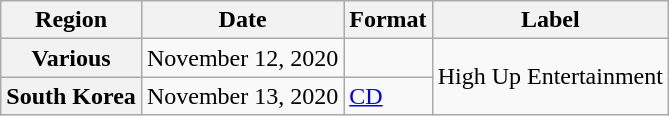<table class="wikitable plainrowheaders">
<tr>
<th>Region</th>
<th>Date</th>
<th>Format</th>
<th>Label</th>
</tr>
<tr>
<th scope="row">Various</th>
<td>November 12, 2020</td>
<td></td>
<td rowspan="2">High Up Entertainment</td>
</tr>
<tr>
<th scope="row">South Korea</th>
<td>November 13, 2020</td>
<td><a href='#'>CD</a></td>
</tr>
</table>
